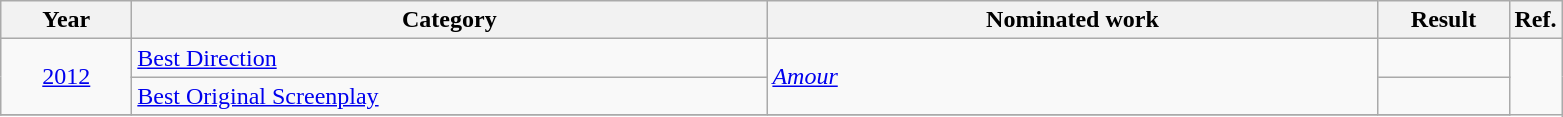<table class=wikitable>
<tr>
<th scope="col" style="width:5em;">Year</th>
<th scope="col" style="width:26em;">Category</th>
<th scope="col" style="width:25em;">Nominated work</th>
<th scope="col" style="width:5em;">Result</th>
<th>Ref.</th>
</tr>
<tr>
<td style="text-align:center;", rowspan=2><a href='#'>2012</a></td>
<td><a href='#'>Best Direction</a></td>
<td rowspan=2><em><a href='#'>Amour</a></em></td>
<td></td>
<td rowspan=3></td>
</tr>
<tr>
<td><a href='#'>Best Original Screenplay</a></td>
<td></td>
</tr>
<tr>
</tr>
</table>
